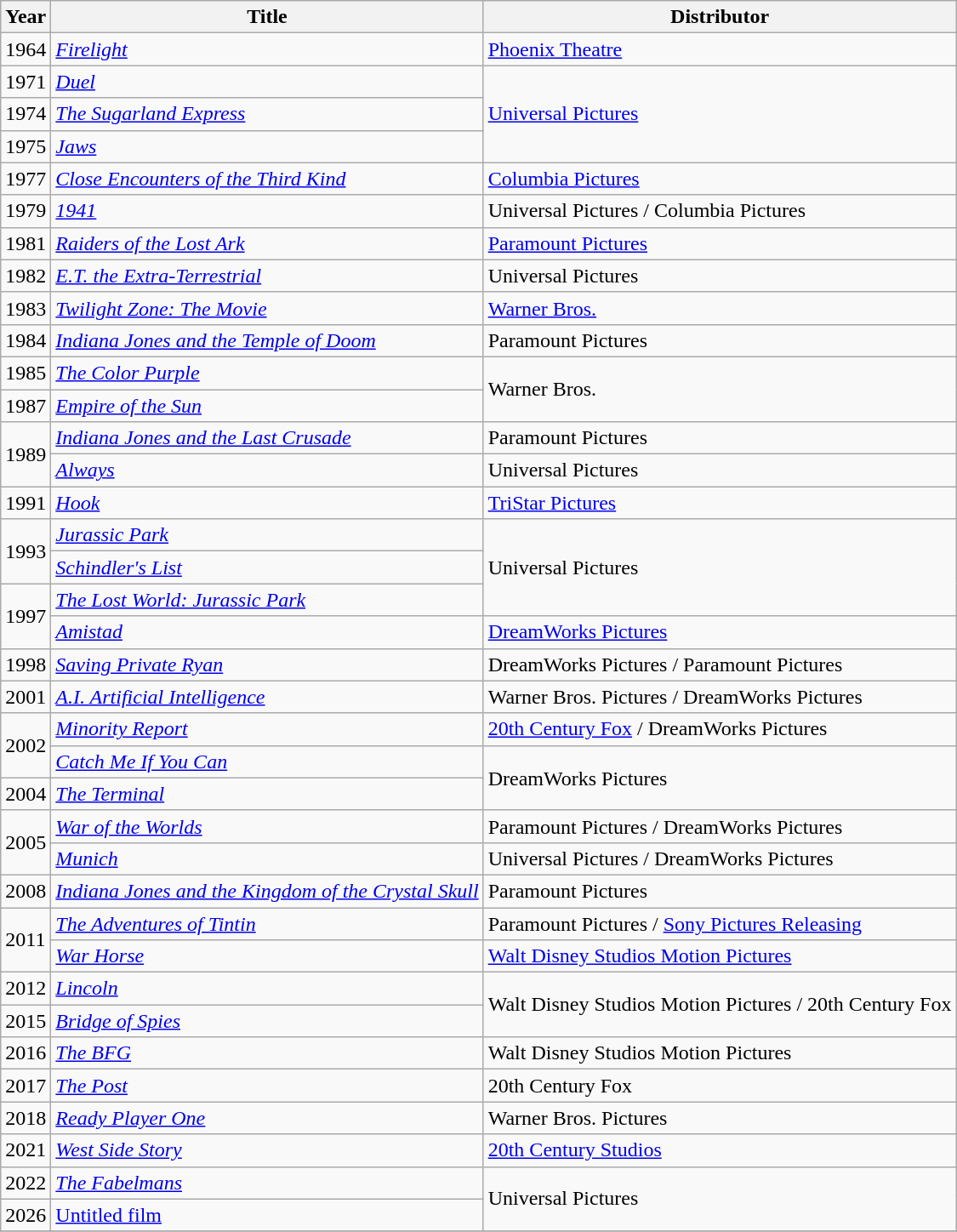<table class="wikitable">
<tr>
<th>Year</th>
<th>Title</th>
<th>Distributor</th>
</tr>
<tr>
<td>1964</td>
<td><em><a href='#'>Firelight</a></em></td>
<td><a href='#'>Phoenix Theatre</a></td>
</tr>
<tr>
<td>1971</td>
<td><em><a href='#'>Duel</a></em></td>
<td rowspan=3><a href='#'>Universal Pictures</a></td>
</tr>
<tr>
<td>1974</td>
<td><em><a href='#'>The Sugarland Express</a></em></td>
</tr>
<tr>
<td>1975</td>
<td><em><a href='#'>Jaws</a></em></td>
</tr>
<tr>
<td>1977</td>
<td><em><a href='#'>Close Encounters of the Third Kind</a></em></td>
<td><a href='#'>Columbia Pictures</a></td>
</tr>
<tr>
<td>1979</td>
<td><em><a href='#'>1941</a></em></td>
<td>Universal Pictures / Columbia Pictures</td>
</tr>
<tr>
<td>1981</td>
<td><em><a href='#'>Raiders of the Lost Ark</a></em></td>
<td><a href='#'>Paramount Pictures</a></td>
</tr>
<tr>
<td>1982</td>
<td><em><a href='#'>E.T. the Extra-Terrestrial</a></em></td>
<td>Universal Pictures</td>
</tr>
<tr>
<td>1983</td>
<td><em><a href='#'>Twilight Zone: The Movie</a></em></td>
<td><a href='#'>Warner Bros.</a></td>
</tr>
<tr>
<td>1984</td>
<td><em><a href='#'>Indiana Jones and the Temple of Doom</a></em></td>
<td>Paramount Pictures</td>
</tr>
<tr>
<td>1985</td>
<td><em><a href='#'>The Color Purple</a></em></td>
<td rowspan=2>Warner Bros.</td>
</tr>
<tr>
<td>1987</td>
<td><em><a href='#'>Empire of the Sun</a></em></td>
</tr>
<tr>
<td rowspan="2">1989</td>
<td><em><a href='#'>Indiana Jones and the Last Crusade</a></em></td>
<td>Paramount Pictures</td>
</tr>
<tr>
<td><em><a href='#'>Always</a></em></td>
<td>Universal Pictures</td>
</tr>
<tr>
<td>1991</td>
<td><em><a href='#'>Hook</a></em></td>
<td><a href='#'>TriStar Pictures</a></td>
</tr>
<tr>
<td rowspan=2>1993</td>
<td><em><a href='#'>Jurassic Park</a></em></td>
<td rowspan=3>Universal Pictures</td>
</tr>
<tr>
<td><em><a href='#'>Schindler's List</a></em></td>
</tr>
<tr>
<td rowspan=2>1997</td>
<td><em><a href='#'>The Lost World: Jurassic Park</a></em></td>
</tr>
<tr>
<td><em><a href='#'>Amistad</a></em></td>
<td><a href='#'>DreamWorks Pictures</a></td>
</tr>
<tr>
<td>1998</td>
<td><em><a href='#'>Saving Private Ryan</a></em></td>
<td>DreamWorks Pictures / Paramount Pictures</td>
</tr>
<tr>
<td>2001</td>
<td><em><a href='#'>A.I. Artificial Intelligence</a></em></td>
<td>Warner Bros. Pictures / DreamWorks Pictures</td>
</tr>
<tr>
<td rowspan=2>2002</td>
<td><em><a href='#'>Minority Report</a></em></td>
<td><a href='#'>20th Century Fox</a> / DreamWorks Pictures</td>
</tr>
<tr>
<td><em><a href='#'>Catch Me If You Can</a></em></td>
<td rowspan=2>DreamWorks Pictures</td>
</tr>
<tr>
<td>2004</td>
<td><em><a href='#'>The Terminal</a></em></td>
</tr>
<tr>
<td rowspan=2>2005</td>
<td><em><a href='#'>War of the Worlds</a></em></td>
<td>Paramount Pictures / DreamWorks Pictures</td>
</tr>
<tr>
<td><em><a href='#'>Munich</a></em></td>
<td>Universal Pictures / DreamWorks Pictures</td>
</tr>
<tr>
<td>2008</td>
<td><em><a href='#'>Indiana Jones and the Kingdom of the Crystal Skull</a></em></td>
<td>Paramount Pictures</td>
</tr>
<tr>
<td rowspan=2>2011</td>
<td><em><a href='#'>The Adventures of Tintin</a></em></td>
<td>Paramount Pictures / <a href='#'>Sony Pictures Releasing</a></td>
</tr>
<tr>
<td><em><a href='#'>War Horse</a></em></td>
<td><a href='#'>Walt Disney Studios Motion Pictures</a></td>
</tr>
<tr>
<td>2012</td>
<td><em><a href='#'>Lincoln</a></em></td>
<td rowspan=2>Walt Disney Studios Motion Pictures / 20th Century Fox</td>
</tr>
<tr>
<td>2015</td>
<td><em><a href='#'>Bridge of Spies</a></em></td>
</tr>
<tr>
<td>2016</td>
<td><em><a href='#'>The BFG</a></em></td>
<td>Walt Disney Studios Motion Pictures</td>
</tr>
<tr>
<td>2017</td>
<td><em><a href='#'>The Post</a></em></td>
<td>20th Century Fox</td>
</tr>
<tr>
<td>2018</td>
<td><em><a href='#'>Ready Player One</a></em></td>
<td>Warner Bros. Pictures</td>
</tr>
<tr>
<td>2021</td>
<td><em><a href='#'>West Side Story</a></em></td>
<td><a href='#'>20th Century Studios</a></td>
</tr>
<tr>
<td>2022</td>
<td><em><a href='#'>The Fabelmans</a></em></td>
<td rowspan="2">Universal Pictures</td>
</tr>
<tr>
<td>2026</td>
<td><a href='#'>Untitled film</a></td>
</tr>
<tr>
</tr>
</table>
